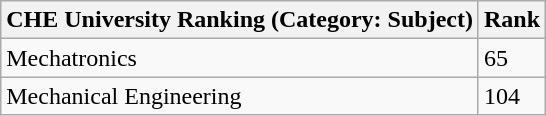<table class="wikitable">
<tr>
<th>CHE University Ranking (Category: Subject)</th>
<th>Rank</th>
</tr>
<tr>
<td>Mechatronics</td>
<td>65</td>
</tr>
<tr>
<td>Mechanical Engineering</td>
<td>104</td>
</tr>
</table>
